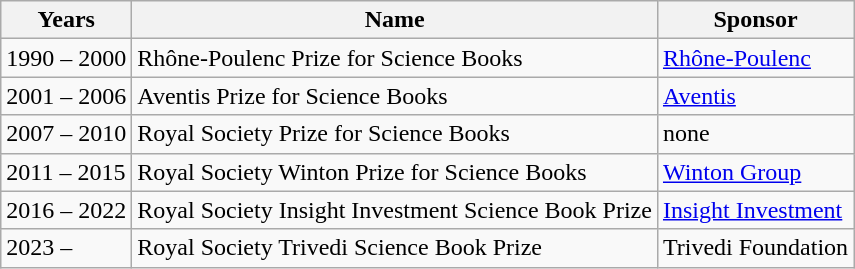<table class="wikitable">
<tr>
<th>Years</th>
<th>Name</th>
<th>Sponsor</th>
</tr>
<tr>
<td>1990 – 2000</td>
<td>Rhône-Poulenc Prize for Science Books</td>
<td><a href='#'>Rhône-Poulenc</a></td>
</tr>
<tr>
<td>2001 – 2006</td>
<td>Aventis Prize for Science Books</td>
<td><a href='#'>Aventis</a></td>
</tr>
<tr>
<td>2007 – 2010</td>
<td>Royal Society Prize for Science Books</td>
<td>none</td>
</tr>
<tr>
<td>2011 – 2015</td>
<td>Royal Society Winton Prize for Science Books</td>
<td><a href='#'>Winton Group</a></td>
</tr>
<tr>
<td>2016 – 2022</td>
<td>Royal Society Insight Investment Science Book Prize</td>
<td><a href='#'>Insight Investment</a></td>
</tr>
<tr>
<td>2023 –</td>
<td>Royal Society Trivedi Science Book Prize</td>
<td>Trivedi Foundation</td>
</tr>
</table>
